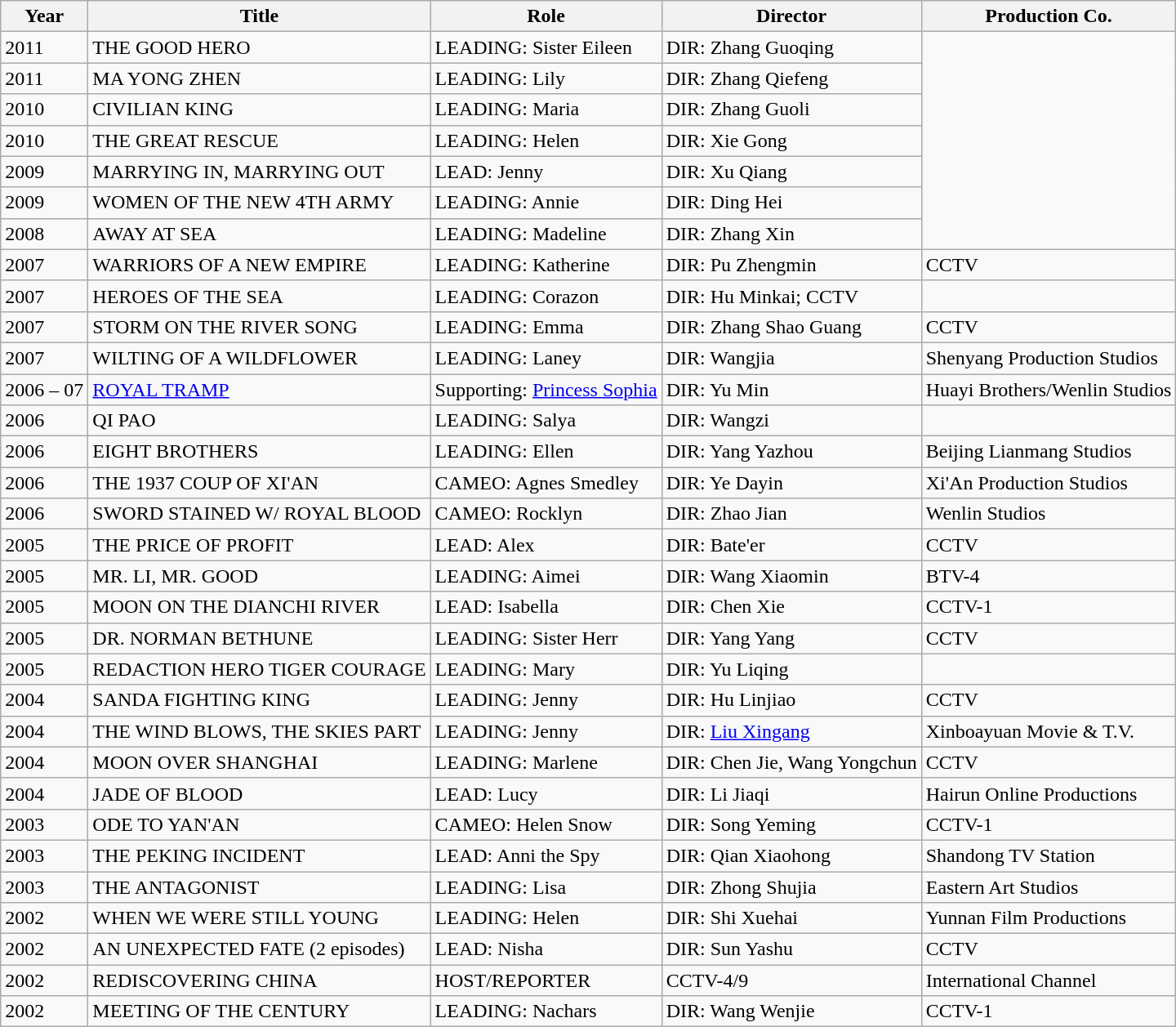<table class="wikitable">
<tr>
<th>Year</th>
<th>Title</th>
<th>Role</th>
<th>Director</th>
<th>Production Co.</th>
</tr>
<tr>
<td>2011</td>
<td>THE GOOD HERO</td>
<td>LEADING: Sister Eileen</td>
<td>DIR: Zhang Guoqing</td>
</tr>
<tr>
<td>2011</td>
<td>MA YONG ZHEN</td>
<td>LEADING: Lily</td>
<td>DIR: Zhang Qiefeng</td>
</tr>
<tr>
<td>2010</td>
<td>CIVILIAN KING</td>
<td>LEADING: Maria</td>
<td>DIR: Zhang Guoli</td>
</tr>
<tr>
<td>2010</td>
<td>THE GREAT RESCUE</td>
<td>LEADING: Helen</td>
<td>DIR: Xie Gong</td>
</tr>
<tr>
<td>2009</td>
<td>MARRYING IN, MARRYING OUT</td>
<td>LEAD: Jenny</td>
<td>DIR: Xu Qiang</td>
</tr>
<tr>
<td>2009</td>
<td>WOMEN OF THE NEW 4TH ARMY</td>
<td>LEADING: Annie</td>
<td>DIR: Ding Hei</td>
</tr>
<tr>
<td>2008</td>
<td>AWAY AT SEA</td>
<td>LEADING: Madeline</td>
<td>DIR: Zhang Xin</td>
</tr>
<tr>
<td>2007</td>
<td>WARRIORS OF A NEW EMPIRE</td>
<td>LEADING: Katherine</td>
<td>DIR: Pu Zhengmin</td>
<td>CCTV</td>
</tr>
<tr>
<td>2007</td>
<td>HEROES OF THE SEA</td>
<td>LEADING: Corazon</td>
<td>DIR: Hu Minkai; CCTV</td>
</tr>
<tr>
<td>2007</td>
<td>STORM ON THE RIVER SONG</td>
<td>LEADING: Emma</td>
<td>DIR: Zhang Shao Guang</td>
<td>CCTV</td>
</tr>
<tr>
<td>2007</td>
<td>WILTING OF A WILDFLOWER</td>
<td>LEADING: Laney</td>
<td>DIR: Wangjia</td>
<td>Shenyang Production Studios</td>
</tr>
<tr>
<td>2006 – 07</td>
<td><a href='#'>ROYAL TRAMP</a></td>
<td>Supporting: <a href='#'>Princess Sophia</a></td>
<td>DIR: Yu Min</td>
<td>Huayi Brothers/Wenlin Studios</td>
</tr>
<tr>
<td>2006</td>
<td>QI PAO</td>
<td>LEADING: Salya</td>
<td>DIR: Wangzi</td>
</tr>
<tr>
<td>2006</td>
<td>EIGHT BROTHERS</td>
<td>LEADING: Ellen</td>
<td>DIR: Yang Yazhou</td>
<td>Beijing Lianmang Studios</td>
</tr>
<tr>
<td>2006</td>
<td>THE 1937 COUP OF XI'AN</td>
<td>CAMEO: Agnes Smedley</td>
<td>DIR: Ye Dayin</td>
<td>Xi'An Production Studios</td>
</tr>
<tr>
<td>2006</td>
<td>SWORD STAINED W/ ROYAL BLOOD</td>
<td>CAMEO: Rocklyn</td>
<td>DIR: Zhao Jian</td>
<td>Wenlin Studios</td>
</tr>
<tr>
<td>2005</td>
<td>THE PRICE OF PROFIT</td>
<td>LEAD: Alex</td>
<td>DIR: Bate'er</td>
<td>CCTV</td>
</tr>
<tr>
<td>2005</td>
<td>MR. LI, MR. GOOD</td>
<td>LEADING: Aimei</td>
<td>DIR: Wang Xiaomin</td>
<td>BTV-4</td>
</tr>
<tr>
<td>2005</td>
<td>MOON ON THE DIANCHI RIVER</td>
<td>LEAD: Isabella</td>
<td>DIR: Chen Xie</td>
<td>CCTV-1</td>
</tr>
<tr>
<td>2005</td>
<td>DR. NORMAN BETHUNE</td>
<td>LEADING: Sister Herr</td>
<td>DIR: Yang Yang</td>
<td>CCTV</td>
</tr>
<tr>
<td>2005</td>
<td>REDACTION HERO TIGER COURAGE</td>
<td>LEADING: Mary</td>
<td>DIR: Yu Liqing</td>
</tr>
<tr>
<td>2004</td>
<td>SANDA FIGHTING KING</td>
<td>LEADING: Jenny</td>
<td>DIR: Hu Linjiao</td>
<td>CCTV</td>
</tr>
<tr>
<td>2004</td>
<td>THE WIND BLOWS, THE SKIES PART</td>
<td>LEADING: Jenny</td>
<td>DIR: <a href='#'>Liu Xingang</a></td>
<td>Xinboayuan Movie & T.V.</td>
</tr>
<tr>
<td>2004</td>
<td>MOON OVER SHANGHAI</td>
<td>LEADING: Marlene</td>
<td>DIR: Chen Jie, Wang Yongchun</td>
<td>CCTV</td>
</tr>
<tr>
<td>2004</td>
<td>JADE OF BLOOD</td>
<td>LEAD: Lucy</td>
<td>DIR: Li Jiaqi</td>
<td>Hairun Online Productions</td>
</tr>
<tr>
<td>2003</td>
<td>ODE TO YAN'AN</td>
<td>CAMEO: Helen Snow</td>
<td>DIR: Song Yeming</td>
<td>CCTV-1</td>
</tr>
<tr>
<td>2003</td>
<td>THE PEKING INCIDENT</td>
<td>LEAD: Anni the Spy</td>
<td>DIR: Qian Xiaohong</td>
<td>Shandong TV Station</td>
</tr>
<tr>
<td>2003</td>
<td>THE ANTAGONIST</td>
<td>LEADING: Lisa</td>
<td>DIR: Zhong Shujia</td>
<td>Eastern Art Studios</td>
</tr>
<tr>
<td>2002</td>
<td>WHEN WE WERE STILL YOUNG</td>
<td>LEADING: Helen</td>
<td>DIR: Shi Xuehai</td>
<td>Yunnan Film Productions</td>
</tr>
<tr>
<td>2002</td>
<td>AN UNEXPECTED FATE (2 episodes)</td>
<td>LEAD: Nisha</td>
<td>DIR: Sun Yashu</td>
<td>CCTV</td>
</tr>
<tr>
<td>2002</td>
<td>REDISCOVERING CHINA</td>
<td>HOST/REPORTER</td>
<td>CCTV-4/9</td>
<td>International Channel</td>
</tr>
<tr>
<td>2002</td>
<td>MEETING OF THE CENTURY</td>
<td>LEADING: Nachars</td>
<td>DIR: Wang Wenjie</td>
<td>CCTV-1</td>
</tr>
</table>
